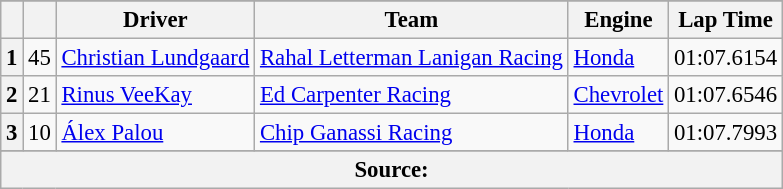<table class="wikitable" style="font-size:95%;">
<tr>
</tr>
<tr>
<th></th>
<th></th>
<th>Driver</th>
<th>Team</th>
<th>Engine</th>
<th>Lap Time</th>
</tr>
<tr>
<th>1</th>
<td align="center">45</td>
<td> <a href='#'>Christian Lundgaard</a></td>
<td><a href='#'>Rahal Letterman Lanigan Racing</a></td>
<td><a href='#'>Honda</a></td>
<td>01:07.6154</td>
</tr>
<tr>
<th>2</th>
<td align="center">21</td>
<td> <a href='#'>Rinus VeeKay</a></td>
<td><a href='#'>Ed Carpenter Racing</a></td>
<td><a href='#'>Chevrolet</a></td>
<td>01:07.6546</td>
</tr>
<tr>
<th>3</th>
<td align="center">10</td>
<td> <a href='#'>Álex Palou</a> <strong></strong></td>
<td><a href='#'>Chip Ganassi Racing</a></td>
<td><a href='#'>Honda</a></td>
<td>01:07.7993</td>
</tr>
<tr>
</tr>
<tr class="sortbottom">
<th colspan="6">Source:</th>
</tr>
</table>
